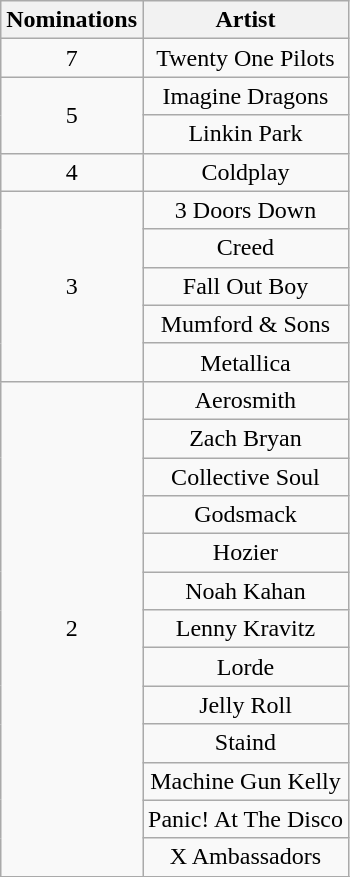<table class="wikitable" style="text-align:center;">
<tr>
<th scope="col" width="55">Nominations</th>
<th scope="col" align="center">Artist</th>
</tr>
<tr>
<td rowspan="1" style="text-align:center">7</td>
<td>Twenty One Pilots</td>
</tr>
<tr>
<td rowspan="2" style="text-align:center">5</td>
<td>Imagine Dragons</td>
</tr>
<tr>
<td>Linkin Park</td>
</tr>
<tr>
<td rowspan="1" style="text-align:center">4</td>
<td>Coldplay</td>
</tr>
<tr>
<td rowspan="5" style="text-align:center">3</td>
<td>3 Doors Down</td>
</tr>
<tr>
<td>Creed</td>
</tr>
<tr>
<td>Fall Out Boy</td>
</tr>
<tr>
<td>Mumford & Sons</td>
</tr>
<tr>
<td>Metallica</td>
</tr>
<tr>
<td rowspan="13" style="text-align:center">2</td>
<td>Aerosmith</td>
</tr>
<tr>
<td>Zach Bryan</td>
</tr>
<tr>
<td>Collective Soul</td>
</tr>
<tr>
<td>Godsmack</td>
</tr>
<tr>
<td>Hozier</td>
</tr>
<tr>
<td>Noah Kahan</td>
</tr>
<tr>
<td>Lenny Kravitz</td>
</tr>
<tr>
<td>Lorde</td>
</tr>
<tr>
<td>Jelly Roll</td>
</tr>
<tr>
<td>Staind</td>
</tr>
<tr>
<td>Machine Gun Kelly</td>
</tr>
<tr>
<td>Panic! At The Disco</td>
</tr>
<tr>
<td>X Ambassadors</td>
</tr>
<tr>
</tr>
</table>
